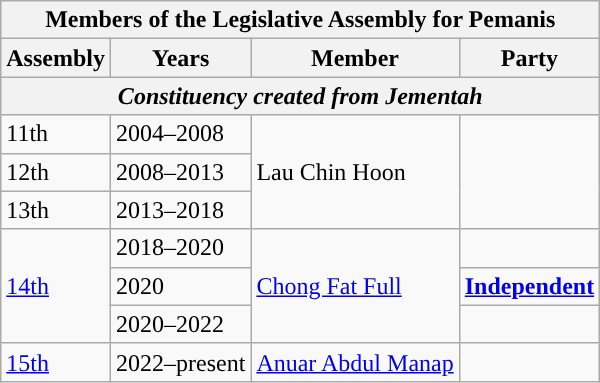<table class="wikitable">
<tr>
<th colspan="4">Members of the Legislative Assembly for Pemanis</th>
</tr>
<tr>
<th>Assembly</th>
<th>Years</th>
<th>Member</th>
<th>Party</th>
</tr>
<tr>
<th colspan="4"><em>Constituency created from Jementah</em></th>
</tr>
<tr>
<td>11th</td>
<td>2004–2008</td>
<td rowspan="3">Lau Chin Hoon</td>
<td rowspan="3"></td>
</tr>
<tr>
<td>12th</td>
<td>2008–2013</td>
</tr>
<tr>
<td>13th</td>
<td>2013–2018</td>
</tr>
<tr>
<td rowspan="3"><a href='#'>14th</a></td>
<td>2018–2020</td>
<td rowspan="3"><a href='#'>Chong Fat Full</a></td>
<td></td>
</tr>
<tr>
<td>2020</td>
<td><strong><a href='#'>Independent</a></strong></td>
</tr>
<tr>
<td>2020–2022</td>
<td></td>
</tr>
<tr>
<td><a href='#'>15th</a></td>
<td>2022–present</td>
<td><a href='#'>Anuar Abdul Manap</a></td>
<td></td>
</tr>
</table>
